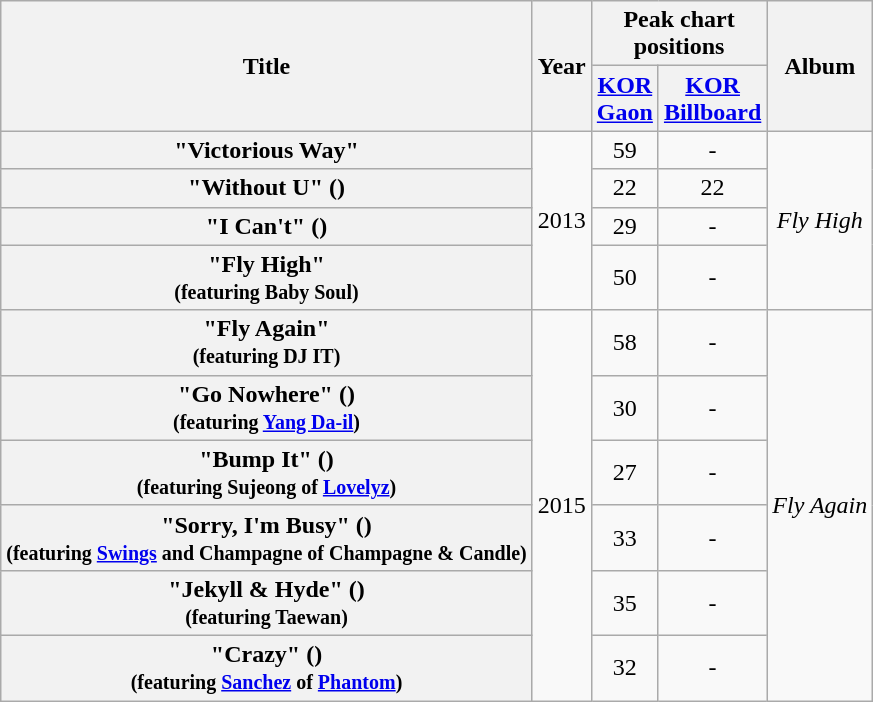<table class="wikitable plainrowheaders" style="text-align:center;" border="1">
<tr>
<th rowspan="2">Title</th>
<th rowspan="2">Year</th>
<th colspan="2">Peak chart positions</th>
<th rowspan="2">Album</th>
</tr>
<tr>
<th width="30"><a href='#'>KOR<br>Gaon</a><br></th>
<th width="30"><a href='#'>KOR<br>Billboard</a></th>
</tr>
<tr>
<th scope="row">"Victorious Way"</th>
<td rowspan="4">2013</td>
<td>59</td>
<td>-</td>
<td rowspan="4"><em>Fly High</em></td>
</tr>
<tr>
<th scope="row">"Without U" ()</th>
<td>22</td>
<td>22</td>
</tr>
<tr>
<th scope="row">"I Can't" ()</th>
<td>29</td>
<td>-</td>
</tr>
<tr>
<th scope="row">"Fly High"<br><small>(featuring Baby Soul)</small></th>
<td>50</td>
<td>-</td>
</tr>
<tr>
<th scope="row">"Fly Again"<br><small>(featuring DJ IT)</small></th>
<td rowspan="6">2015</td>
<td>58</td>
<td>-</td>
<td rowspan="6"><em>Fly Again</em></td>
</tr>
<tr>
<th scope="row">"Go Nowhere" ()<br><small>(featuring <a href='#'>Yang Da-il</a>)</small></th>
<td>30</td>
<td>-</td>
</tr>
<tr>
<th scope="row">"Bump It" ()<br><small>(featuring Sujeong of <a href='#'>Lovelyz</a>)</small></th>
<td>27</td>
<td>-</td>
</tr>
<tr>
<th scope="row">"Sorry, I'm Busy" ()<br><small>(featuring <a href='#'>Swings</a> and Champagne of Champagne & Candle)</small></th>
<td>33</td>
<td>-</td>
</tr>
<tr>
<th scope="row">"Jekyll & Hyde" ()<br><small>(featuring Taewan)</small></th>
<td>35</td>
<td>-</td>
</tr>
<tr>
<th scope="row">"Crazy" ()<br><small>(featuring <a href='#'>Sanchez</a> of <a href='#'>Phantom</a>)</small></th>
<td>32</td>
<td>-</td>
</tr>
</table>
